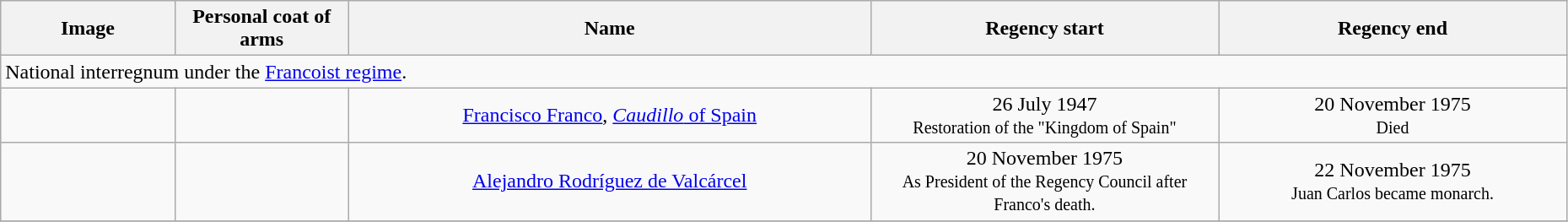<table width=98% class="wikitable">
<tr>
<th width=10%>Image</th>
<th width=10%>Personal coat of arms</th>
<th width=30%>Name</th>
<th width=20%>Regency start</th>
<th width=20%>Regency end</th>
</tr>
<tr>
<td colspan=5>National interregnum under the <a href='#'>Francoist regime</a>.</td>
</tr>
<tr>
<td align="center"></td>
<td align="center"></td>
<td align="center"><a href='#'>Francisco Franco</a>, <a href='#'><em>Caudillo</em> of Spain</a></td>
<td align="center">26 July 1947<br><small>Restoration of the "Kingdom of Spain"</small></td>
<td align="center">20 November 1975<br><small>Died</small></td>
</tr>
<tr>
<td align="center"></td>
<td align="center"></td>
<td align="center"><a href='#'>Alejandro Rodríguez de Valcárcel</a></td>
<td align="center">20 November 1975<br><small>As President of the Regency Council after Franco's death.</small></td>
<td align="center">22 November 1975<br><small>Juan Carlos became monarch.</small></td>
</tr>
<tr>
</tr>
</table>
